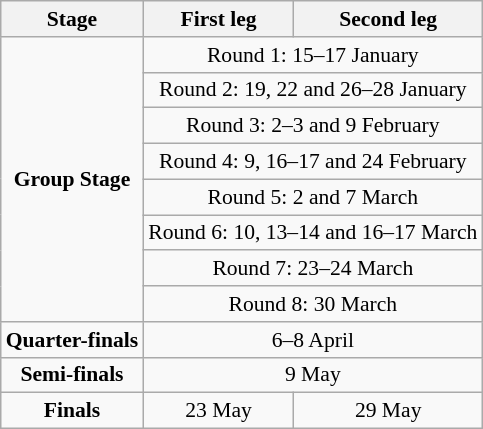<table class=wikitable style="text-align:center; font-size:90%">
<tr>
<th>Stage</th>
<th>First leg</th>
<th>Second leg</th>
</tr>
<tr>
<td rowspan=8><strong>Group Stage</strong></td>
<td colspan=2>Round 1: 15–17 January</td>
</tr>
<tr>
<td colspan=2>Round 2: 19, 22 and 26–28 January</td>
</tr>
<tr>
<td colspan=2>Round 3: 2–3 and 9 February</td>
</tr>
<tr>
<td colspan=2>Round 4: 9, 16–17 and 24 February</td>
</tr>
<tr>
<td colspan=2>Round 5: 2 and 7 March</td>
</tr>
<tr>
<td colspan=2>Round 6: 10, 13–14 and 16–17 March</td>
</tr>
<tr>
<td colspan=2>Round 7: 23–24 March</td>
</tr>
<tr>
<td colspan=2>Round 8: 30 March</td>
</tr>
<tr>
<td><strong>Quarter-finals</strong></td>
<td colspan=2>6–8 April</td>
</tr>
<tr>
<td><strong>Semi-finals</strong></td>
<td colspan=2>9 May</td>
</tr>
<tr>
<td><strong>Finals</strong></td>
<td>23 May</td>
<td>29 May</td>
</tr>
</table>
